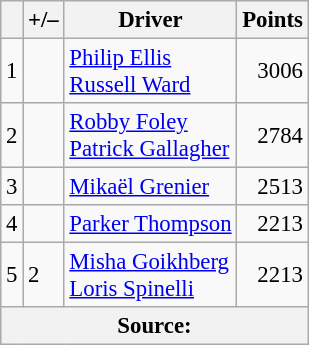<table class="wikitable" style="font-size: 95%;">
<tr>
<th scope="col"></th>
<th scope="col">+/–</th>
<th scope="col">Driver</th>
<th scope="col">Points</th>
</tr>
<tr>
<td align=center>1</td>
<td align=left></td>
<td> <a href='#'>Philip Ellis</a><br> <a href='#'>Russell Ward</a></td>
<td align=right>3006</td>
</tr>
<tr>
<td align=center>2</td>
<td align=left></td>
<td> <a href='#'>Robby Foley</a><br> <a href='#'>Patrick Gallagher</a></td>
<td align=right>2784</td>
</tr>
<tr>
<td align=center>3</td>
<td align=left></td>
<td> <a href='#'>Mikaël Grenier</a></td>
<td align=right>2513</td>
</tr>
<tr>
<td align=center>4</td>
<td align=left></td>
<td> <a href='#'>Parker Thompson</a></td>
<td align=right>2213</td>
</tr>
<tr>
<td align=center>5</td>
<td align=left> 2</td>
<td> <a href='#'>Misha Goikhberg</a><br> <a href='#'>Loris Spinelli</a></td>
<td align=right>2213</td>
</tr>
<tr>
<th colspan=5>Source:</th>
</tr>
</table>
